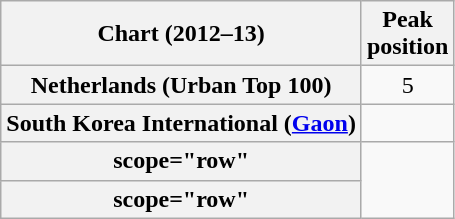<table class="wikitable sortable plainrowheaders">
<tr>
<th scope="col">Chart (2012–13)</th>
<th scope="col">Peak<br>position</th>
</tr>
<tr>
<th scope="row">Netherlands (Urban Top 100)</th>
<td align="center">5</td>
</tr>
<tr>
<th scope="row">South Korea International (<a href='#'>Gaon</a>)</th>
<td></td>
</tr>
<tr>
<th>scope="row"</th>
</tr>
<tr>
<th>scope="row"</th>
</tr>
</table>
